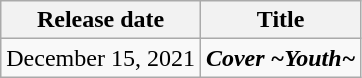<table class="wikitable" border="1">
<tr>
<th>Release date</th>
<th>Title</th>
</tr>
<tr>
<td>December 15, 2021</td>
<td><strong><em>Cover ~Youth~</em></strong></td>
</tr>
</table>
